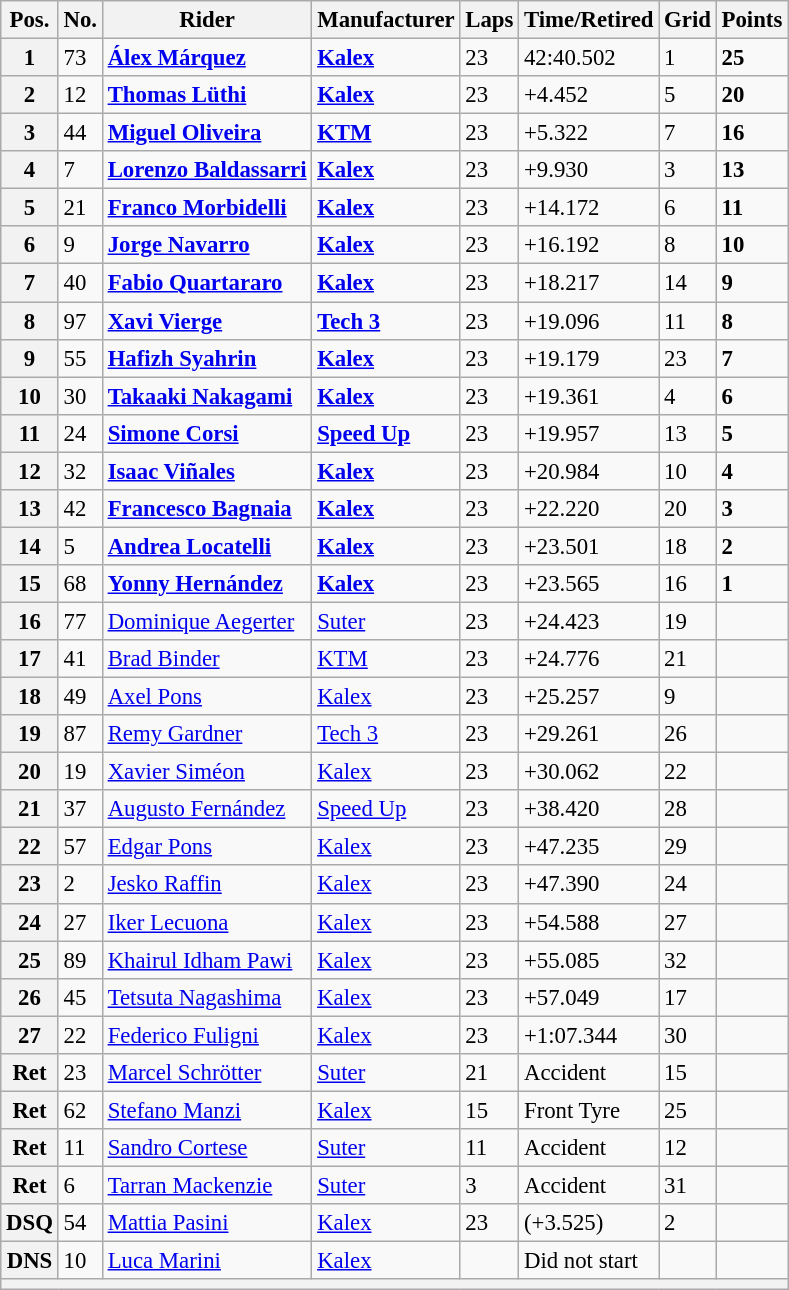<table class="wikitable" style="font-size: 95%;">
<tr>
<th>Pos.</th>
<th>No.</th>
<th>Rider</th>
<th>Manufacturer</th>
<th>Laps</th>
<th>Time/Retired</th>
<th>Grid</th>
<th>Points</th>
</tr>
<tr>
<th>1</th>
<td>73</td>
<td> <strong><a href='#'>Álex Márquez</a></strong></td>
<td><strong><a href='#'>Kalex</a></strong></td>
<td>23</td>
<td>42:40.502</td>
<td>1</td>
<td><strong>25</strong></td>
</tr>
<tr>
<th>2</th>
<td>12</td>
<td> <strong><a href='#'>Thomas Lüthi</a></strong></td>
<td><strong><a href='#'>Kalex</a></strong></td>
<td>23</td>
<td>+4.452</td>
<td>5</td>
<td><strong>20</strong></td>
</tr>
<tr>
<th>3</th>
<td>44</td>
<td> <strong><a href='#'>Miguel Oliveira</a></strong></td>
<td><strong><a href='#'>KTM</a></strong></td>
<td>23</td>
<td>+5.322</td>
<td>7</td>
<td><strong>16</strong></td>
</tr>
<tr>
<th>4</th>
<td>7</td>
<td> <strong><a href='#'>Lorenzo Baldassarri</a></strong></td>
<td><strong><a href='#'>Kalex</a></strong></td>
<td>23</td>
<td>+9.930</td>
<td>3</td>
<td><strong>13</strong></td>
</tr>
<tr>
<th>5</th>
<td>21</td>
<td> <strong><a href='#'>Franco Morbidelli</a></strong></td>
<td><strong><a href='#'>Kalex</a></strong></td>
<td>23</td>
<td>+14.172</td>
<td>6</td>
<td><strong>11</strong></td>
</tr>
<tr>
<th>6</th>
<td>9</td>
<td> <strong><a href='#'>Jorge Navarro</a></strong></td>
<td><strong><a href='#'>Kalex</a></strong></td>
<td>23</td>
<td>+16.192</td>
<td>8</td>
<td><strong>10</strong></td>
</tr>
<tr>
<th>7</th>
<td>40</td>
<td> <strong><a href='#'>Fabio Quartararo</a></strong></td>
<td><strong><a href='#'>Kalex</a></strong></td>
<td>23</td>
<td>+18.217</td>
<td>14</td>
<td><strong>9</strong></td>
</tr>
<tr>
<th>8</th>
<td>97</td>
<td> <strong><a href='#'>Xavi Vierge</a></strong></td>
<td><strong><a href='#'>Tech 3</a></strong></td>
<td>23</td>
<td>+19.096</td>
<td>11</td>
<td><strong>8</strong></td>
</tr>
<tr>
<th>9</th>
<td>55</td>
<td> <strong><a href='#'>Hafizh Syahrin</a></strong></td>
<td><strong><a href='#'>Kalex</a></strong></td>
<td>23</td>
<td>+19.179</td>
<td>23</td>
<td><strong>7</strong></td>
</tr>
<tr>
<th>10</th>
<td>30</td>
<td> <strong><a href='#'>Takaaki Nakagami</a></strong></td>
<td><strong><a href='#'>Kalex</a></strong></td>
<td>23</td>
<td>+19.361</td>
<td>4</td>
<td><strong>6</strong></td>
</tr>
<tr>
<th>11</th>
<td>24</td>
<td> <strong><a href='#'>Simone Corsi</a></strong></td>
<td><strong><a href='#'>Speed Up</a></strong></td>
<td>23</td>
<td>+19.957</td>
<td>13</td>
<td><strong>5</strong></td>
</tr>
<tr>
<th>12</th>
<td>32</td>
<td> <strong><a href='#'>Isaac Viñales</a></strong></td>
<td><strong><a href='#'>Kalex</a></strong></td>
<td>23</td>
<td>+20.984</td>
<td>10</td>
<td><strong>4</strong></td>
</tr>
<tr>
<th>13</th>
<td>42</td>
<td> <strong><a href='#'>Francesco Bagnaia</a></strong></td>
<td><strong><a href='#'>Kalex</a></strong></td>
<td>23</td>
<td>+22.220</td>
<td>20</td>
<td><strong>3</strong></td>
</tr>
<tr>
<th>14</th>
<td>5</td>
<td> <strong><a href='#'>Andrea Locatelli</a></strong></td>
<td><strong><a href='#'>Kalex</a></strong></td>
<td>23</td>
<td>+23.501</td>
<td>18</td>
<td><strong>2</strong></td>
</tr>
<tr>
<th>15</th>
<td>68</td>
<td> <strong><a href='#'>Yonny Hernández</a></strong></td>
<td><strong><a href='#'>Kalex</a></strong></td>
<td>23</td>
<td>+23.565</td>
<td>16</td>
<td><strong>1</strong></td>
</tr>
<tr>
<th>16</th>
<td>77</td>
<td> <a href='#'>Dominique Aegerter</a></td>
<td><a href='#'>Suter</a></td>
<td>23</td>
<td>+24.423</td>
<td>19</td>
<td></td>
</tr>
<tr>
<th>17</th>
<td>41</td>
<td> <a href='#'>Brad Binder</a></td>
<td><a href='#'>KTM</a></td>
<td>23</td>
<td>+24.776</td>
<td>21</td>
<td></td>
</tr>
<tr>
<th>18</th>
<td>49</td>
<td> <a href='#'>Axel Pons</a></td>
<td><a href='#'>Kalex</a></td>
<td>23</td>
<td>+25.257</td>
<td>9</td>
<td></td>
</tr>
<tr>
<th>19</th>
<td>87</td>
<td> <a href='#'>Remy Gardner</a></td>
<td><a href='#'>Tech 3</a></td>
<td>23</td>
<td>+29.261</td>
<td>26</td>
<td></td>
</tr>
<tr>
<th>20</th>
<td>19</td>
<td> <a href='#'>Xavier Siméon</a></td>
<td><a href='#'>Kalex</a></td>
<td>23</td>
<td>+30.062</td>
<td>22</td>
<td></td>
</tr>
<tr>
<th>21</th>
<td>37</td>
<td> <a href='#'>Augusto Fernández</a></td>
<td><a href='#'>Speed Up</a></td>
<td>23</td>
<td>+38.420</td>
<td>28</td>
<td></td>
</tr>
<tr>
<th>22</th>
<td>57</td>
<td> <a href='#'>Edgar Pons</a></td>
<td><a href='#'>Kalex</a></td>
<td>23</td>
<td>+47.235</td>
<td>29</td>
<td></td>
</tr>
<tr>
<th>23</th>
<td>2</td>
<td> <a href='#'>Jesko Raffin</a></td>
<td><a href='#'>Kalex</a></td>
<td>23</td>
<td>+47.390</td>
<td>24</td>
<td></td>
</tr>
<tr>
<th>24</th>
<td>27</td>
<td> <a href='#'>Iker Lecuona</a></td>
<td><a href='#'>Kalex</a></td>
<td>23</td>
<td>+54.588</td>
<td>27</td>
<td></td>
</tr>
<tr>
<th>25</th>
<td>89</td>
<td> <a href='#'>Khairul Idham Pawi</a></td>
<td><a href='#'>Kalex</a></td>
<td>23</td>
<td>+55.085</td>
<td>32</td>
<td></td>
</tr>
<tr>
<th>26</th>
<td>45</td>
<td> <a href='#'>Tetsuta Nagashima</a></td>
<td><a href='#'>Kalex</a></td>
<td>23</td>
<td>+57.049</td>
<td>17</td>
<td></td>
</tr>
<tr>
<th>27</th>
<td>22</td>
<td> <a href='#'>Federico Fuligni</a></td>
<td><a href='#'>Kalex</a></td>
<td>23</td>
<td>+1:07.344</td>
<td>30</td>
<td></td>
</tr>
<tr>
<th>Ret</th>
<td>23</td>
<td> <a href='#'>Marcel Schrötter</a></td>
<td><a href='#'>Suter</a></td>
<td>21</td>
<td>Accident</td>
<td>15</td>
<td></td>
</tr>
<tr>
<th>Ret</th>
<td>62</td>
<td> <a href='#'>Stefano Manzi</a></td>
<td><a href='#'>Kalex</a></td>
<td>15</td>
<td>Front Tyre</td>
<td>25</td>
<td></td>
</tr>
<tr>
<th>Ret</th>
<td>11</td>
<td> <a href='#'>Sandro Cortese</a></td>
<td><a href='#'>Suter</a></td>
<td>11</td>
<td>Accident</td>
<td>12</td>
<td></td>
</tr>
<tr>
<th>Ret</th>
<td>6</td>
<td> <a href='#'>Tarran Mackenzie</a></td>
<td><a href='#'>Suter</a></td>
<td>3</td>
<td>Accident</td>
<td>31</td>
<td></td>
</tr>
<tr>
<th>DSQ</th>
<td>54</td>
<td> <a href='#'>Mattia Pasini</a></td>
<td><a href='#'>Kalex</a></td>
<td>23</td>
<td>(+3.525)</td>
<td>2</td>
<td></td>
</tr>
<tr>
<th>DNS</th>
<td>10</td>
<td> <a href='#'>Luca Marini</a></td>
<td><a href='#'>Kalex</a></td>
<td></td>
<td>Did not start</td>
<td></td>
<td></td>
</tr>
<tr>
<th colspan=8></th>
</tr>
</table>
